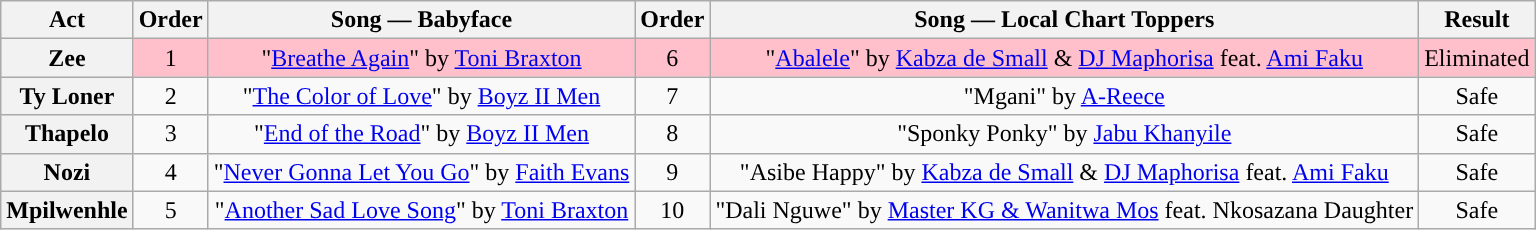<table class="wikitable plainrowheaders" style="text-align:center;">
<tr>
<th scope"col">Act</th>
<th scope"col">Order</th>
<th scope"col">Song — Babyface </th>
<th scope"col">Order</th>
<th scope"col">Song — Local Chart Toppers</th>
<th scope"col">Result</th>
</tr>
<tr style="background: pink">
<th scope=row>Zee</th>
<td>1</td>
<td>"<a href='#'>Breathe Again</a>" by <a href='#'>Toni Braxton</a></td>
<td>6</td>
<td>"<a href='#'>Abalele</a>" by <a href='#'>Kabza de Small</a> & <a href='#'>DJ Maphorisa</a> feat. <a href='#'>Ami Faku</a></td>
<td>Eliminated</td>
</tr>
<tr>
<th scope=row>Ty Loner</th>
<td>2</td>
<td>"<a href='#'>The Color of Love</a>" by <a href='#'>Boyz II Men</a></td>
<td>7</td>
<td>"Mgani" by <a href='#'>A-Reece</a></td>
<td>Safe</td>
</tr>
<tr>
<th scope=row>Thapelo</th>
<td>3</td>
<td>"<a href='#'>End of the Road</a>" by <a href='#'>Boyz II Men</a></td>
<td>8</td>
<td>"Sponky Ponky" by <a href='#'>Jabu Khanyile</a></td>
<td>Safe</td>
</tr>
<tr>
<th scope=row>Nozi</th>
<td>4</td>
<td>"<a href='#'>Never Gonna Let You Go</a>" by <a href='#'>Faith Evans</a></td>
<td>9</td>
<td>"Asibe Happy" by <a href='#'>Kabza de Small</a> & <a href='#'>DJ Maphorisa</a> feat. <a href='#'>Ami Faku</a></td>
<td>Safe</td>
</tr>
<tr>
<th scope=row>Mpilwenhle</th>
<td>5</td>
<td>"<a href='#'>Another Sad Love Song</a>" by <a href='#'>Toni Braxton</a></td>
<td>10</td>
<td>"Dali Nguwe" by <a href='#'>Master KG & Wanitwa Mos</a> feat. Nkosazana Daughter</td>
<td>Safe</td>
</tr>
</table>
